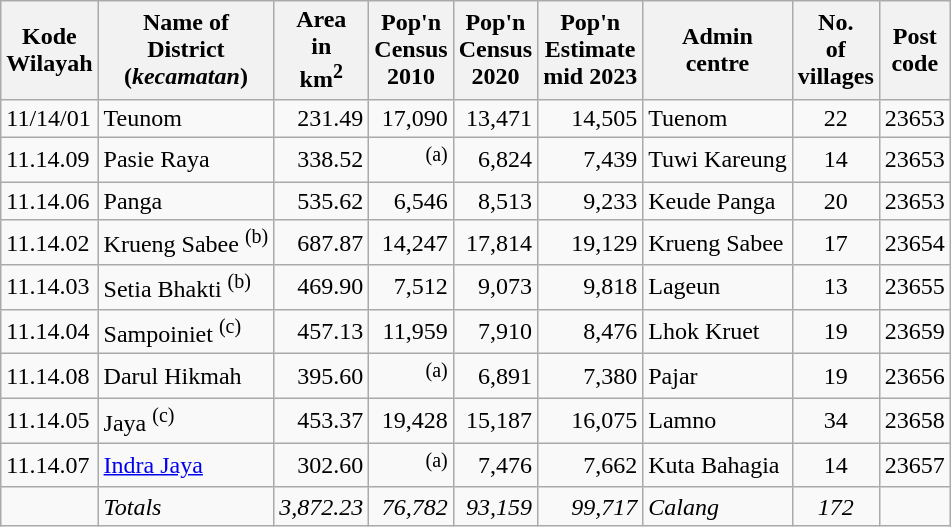<table class="sortable wikitable">
<tr>
<th>Kode<br>Wilayah</th>
<th>Name of<br>District<br>(<em>kecamatan</em>)</th>
<th>Area <br>in <br>km<sup>2</sup></th>
<th>Pop'n<br>Census<br>2010</th>
<th>Pop'n<br>Census<br>2020</th>
<th>Pop'n<br>Estimate<br>mid 2023</th>
<th>Admin <br> centre</th>
<th>No.<br> of<br>villages</th>
<th>Post<br>code</th>
</tr>
<tr>
<td>11/14/01</td>
<td>Teunom</td>
<td align="right">231.49</td>
<td align="right">17,090</td>
<td align="right">13,471</td>
<td align="right">14,505</td>
<td>Tuenom</td>
<td align="center">22</td>
<td>23653</td>
</tr>
<tr>
<td>11.14.09</td>
<td>Pasie Raya</td>
<td align="right">338.52</td>
<td align="right"><sup>(a)</sup></td>
<td align="right">6,824</td>
<td align="right">7,439</td>
<td>Tuwi Kareung</td>
<td align="center">14</td>
<td>23653</td>
</tr>
<tr>
<td>11.14.06</td>
<td>Panga</td>
<td align="right">535.62</td>
<td align="right">6,546</td>
<td align="right">8,513</td>
<td align="right">9,233</td>
<td>Keude Panga</td>
<td align="center">20</td>
<td>23653</td>
</tr>
<tr>
<td>11.14.02</td>
<td>Krueng Sabee <sup>(b)</sup></td>
<td align="right">687.87</td>
<td align="right">14,247</td>
<td align="right">17,814</td>
<td align="right">19,129</td>
<td>Krueng Sabee</td>
<td align="center">17</td>
<td>23654</td>
</tr>
<tr>
<td>11.14.03</td>
<td>Setia Bhakti <sup>(b)</sup></td>
<td align="right">469.90</td>
<td align="right">7,512</td>
<td align="right">9,073</td>
<td align="right">9,818</td>
<td>Lageun</td>
<td align="center">13</td>
<td>23655</td>
</tr>
<tr>
<td>11.14.04</td>
<td>Sampoiniet <sup>(c)</sup></td>
<td align="right">457.13</td>
<td align="right">11,959</td>
<td align="right">7,910</td>
<td align="right">8,476</td>
<td>Lhok Kruet</td>
<td align="center">19</td>
<td>23659</td>
</tr>
<tr>
<td>11.14.08</td>
<td>Darul Hikmah</td>
<td align="right">395.60</td>
<td align="right"><sup>(a)</sup></td>
<td align="right">6,891</td>
<td align="right">7,380</td>
<td>Pajar</td>
<td align="center">19</td>
<td>23656</td>
</tr>
<tr>
<td>11.14.05</td>
<td>Jaya <sup>(c)</sup></td>
<td align="right">453.37</td>
<td align="right">19,428</td>
<td align="right">15,187</td>
<td align="right">16,075</td>
<td>Lamno</td>
<td align="center">34</td>
<td>23658</td>
</tr>
<tr>
<td>11.14.07</td>
<td><a href='#'>Indra Jaya</a></td>
<td align="right">302.60</td>
<td align="right"><sup>(a)</sup></td>
<td align="right">7,476</td>
<td align="right">7,662</td>
<td>Kuta Bahagia</td>
<td align="center">14</td>
<td>23657</td>
</tr>
<tr>
<td></td>
<td><em>Totals</em></td>
<td align="right"><em>3,872.23</em></td>
<td align="right"><em>76,782</em></td>
<td align="right"><em>93,159</em></td>
<td align="right"><em>99,717</em></td>
<td><em>Calang</em></td>
<td align="center"><em>172</em></td>
<td></td>
</tr>
</table>
